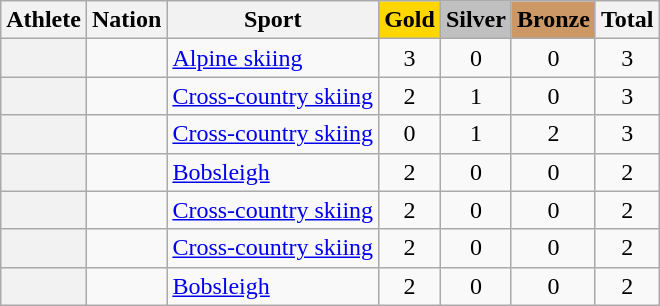<table class="wikitable sortable plainrowheaders" style="text-align:center">
<tr>
<th scope="col">Athlete</th>
<th scope="col">Nation</th>
<th scope="col">Sport</th>
<th scope="col" style="background-color: gold"><strong>Gold</strong></th>
<th scope="col" style="background-color: silver"><strong>Silver</strong></th>
<th scope="col" style="background-color: #cc9966"><strong>Bronze</strong></th>
<th scope="col">Total</th>
</tr>
<tr>
<th scope="row"></th>
<td align=left></td>
<td align=left><a href='#'>Alpine skiing</a></td>
<td>3</td>
<td>0</td>
<td>0</td>
<td>3</td>
</tr>
<tr>
<th scope="row"></th>
<td align=left></td>
<td align=left><a href='#'>Cross-country skiing</a></td>
<td>2</td>
<td>1</td>
<td>0</td>
<td>3</td>
</tr>
<tr>
<th scope="row"></th>
<td align=left></td>
<td align=left><a href='#'>Cross-country skiing</a></td>
<td>0</td>
<td>1</td>
<td>2</td>
<td>3</td>
</tr>
<tr>
<th scope="row"></th>
<td align=left></td>
<td align=left><a href='#'>Bobsleigh</a></td>
<td>2</td>
<td>0</td>
<td>0</td>
<td>2</td>
</tr>
<tr>
<th scope="row"></th>
<td align=left></td>
<td align=left><a href='#'>Cross-country skiing</a></td>
<td>2</td>
<td>0</td>
<td>0</td>
<td>2</td>
</tr>
<tr>
<th scope="row"></th>
<td align=left></td>
<td align=left><a href='#'>Cross-country skiing</a></td>
<td>2</td>
<td>0</td>
<td>0</td>
<td>2</td>
</tr>
<tr>
<th scope="row"></th>
<td align=left></td>
<td align=left><a href='#'>Bobsleigh</a></td>
<td>2</td>
<td>0</td>
<td>0</td>
<td>2</td>
</tr>
</table>
